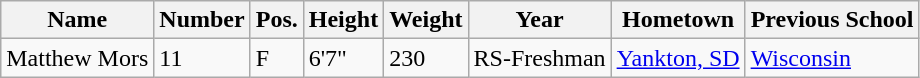<table class="wikitable sortable" border="1">
<tr>
<th>Name</th>
<th>Number</th>
<th>Pos.</th>
<th>Height</th>
<th>Weight</th>
<th>Year</th>
<th>Hometown</th>
<th class="unsortable">Previous School</th>
</tr>
<tr>
<td>Matthew Mors</td>
<td>11</td>
<td>F</td>
<td>6'7"</td>
<td>230</td>
<td>RS-Freshman</td>
<td><a href='#'>Yankton, SD</a></td>
<td><a href='#'>Wisconsin</a></td>
</tr>
</table>
